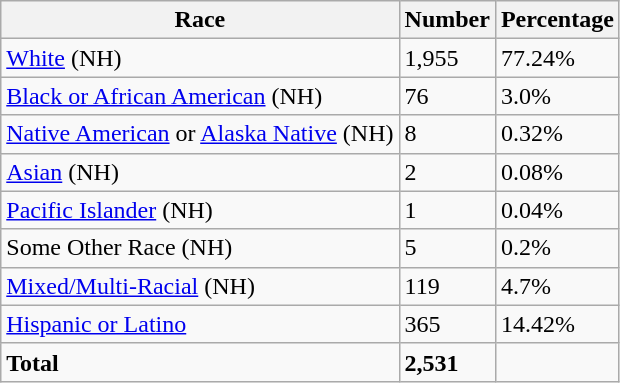<table class="wikitable">
<tr>
<th>Race</th>
<th>Number</th>
<th>Percentage</th>
</tr>
<tr>
<td><a href='#'>White</a> (NH)</td>
<td>1,955</td>
<td>77.24%</td>
</tr>
<tr>
<td><a href='#'>Black or African American</a> (NH)</td>
<td>76</td>
<td>3.0%</td>
</tr>
<tr>
<td><a href='#'>Native American</a> or <a href='#'>Alaska Native</a> (NH)</td>
<td>8</td>
<td>0.32%</td>
</tr>
<tr>
<td><a href='#'>Asian</a> (NH)</td>
<td>2</td>
<td>0.08%</td>
</tr>
<tr>
<td><a href='#'>Pacific Islander</a> (NH)</td>
<td>1</td>
<td>0.04%</td>
</tr>
<tr>
<td>Some Other Race (NH)</td>
<td>5</td>
<td>0.2%</td>
</tr>
<tr>
<td><a href='#'>Mixed/Multi-Racial</a> (NH)</td>
<td>119</td>
<td>4.7%</td>
</tr>
<tr>
<td><a href='#'>Hispanic or Latino</a></td>
<td>365</td>
<td>14.42%</td>
</tr>
<tr>
<td><strong>Total</strong></td>
<td><strong>2,531</strong></td>
<td></td>
</tr>
</table>
